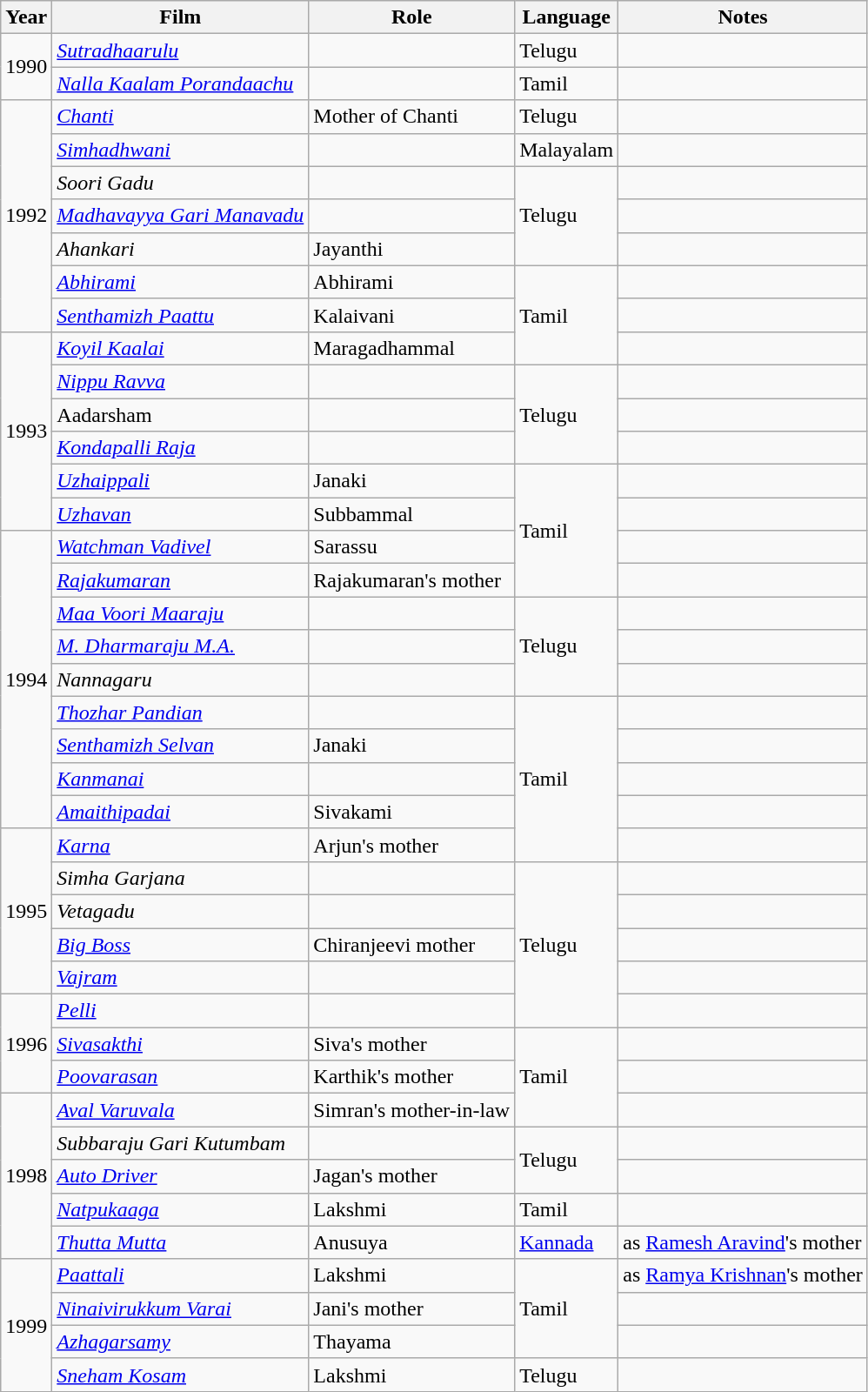<table class="wikitable sortable">
<tr>
<th>Year</th>
<th>Film</th>
<th>Role</th>
<th>Language</th>
<th>Notes</th>
</tr>
<tr>
<td rowspan="2">1990</td>
<td><em><a href='#'>Sutradhaarulu</a></em></td>
<td></td>
<td>Telugu</td>
<td></td>
</tr>
<tr>
<td><em><a href='#'>Nalla Kaalam Porandaachu</a></em></td>
<td></td>
<td>Tamil</td>
<td></td>
</tr>
<tr>
<td rowspan="7">1992</td>
<td><em><a href='#'>Chanti</a></em></td>
<td>Mother of Chanti</td>
<td>Telugu</td>
<td></td>
</tr>
<tr>
<td><em><a href='#'>Simhadhwani</a></em></td>
<td></td>
<td>Malayalam</td>
<td></td>
</tr>
<tr>
<td><em>Soori Gadu</em></td>
<td></td>
<td rowspan="3">Telugu</td>
</tr>
<tr>
<td><em><a href='#'>Madhavayya Gari Manavadu</a></em></td>
<td></td>
<td></td>
</tr>
<tr>
<td><em>Ahankari</em></td>
<td>Jayanthi</td>
<td></td>
</tr>
<tr>
<td><em><a href='#'>Abhirami</a></em></td>
<td>Abhirami</td>
<td rowspan="3">Tamil</td>
</tr>
<tr>
<td><em><a href='#'>Senthamizh Paattu</a></em></td>
<td>Kalaivani</td>
<td></td>
</tr>
<tr>
<td rowspan="6">1993</td>
<td><em><a href='#'>Koyil Kaalai</a></em></td>
<td>Maragadhammal</td>
<td></td>
</tr>
<tr>
<td><em><a href='#'>Nippu Ravva</a></em></td>
<td></td>
<td rowspan="3">Telugu</td>
<td></td>
</tr>
<tr>
<td>Aadarsham</td>
<td></td>
<td></td>
</tr>
<tr>
<td><em><a href='#'>Kondapalli Raja</a></em></td>
<td></td>
<td></td>
</tr>
<tr>
<td><em><a href='#'>Uzhaippali</a></em></td>
<td>Janaki</td>
<td rowspan="4">Tamil</td>
</tr>
<tr>
<td><em><a href='#'>Uzhavan</a></em></td>
<td>Subbammal</td>
<td></td>
</tr>
<tr>
<td rowspan="9">1994</td>
<td><em><a href='#'>Watchman Vadivel</a></em></td>
<td>Sarassu</td>
<td></td>
</tr>
<tr>
<td><em><a href='#'>Rajakumaran</a></em></td>
<td>Rajakumaran's mother</td>
<td></td>
</tr>
<tr>
<td><em><a href='#'>Maa Voori Maaraju</a></em></td>
<td></td>
<td rowspan="3">Telugu</td>
</tr>
<tr>
<td><em><a href='#'>M. Dharmaraju M.A.</a></em></td>
<td></td>
<td></td>
</tr>
<tr>
<td><em>Nannagaru</em></td>
<td></td>
<td></td>
</tr>
<tr>
<td><em><a href='#'>Thozhar Pandian</a></em></td>
<td></td>
<td rowspan="5">Tamil</td>
</tr>
<tr>
<td><em><a href='#'>Senthamizh Selvan</a></em></td>
<td>Janaki</td>
<td></td>
</tr>
<tr>
<td><em><a href='#'>Kanmanai</a></em></td>
<td></td>
<td></td>
</tr>
<tr>
<td><em><a href='#'>Amaithipadai</a></em></td>
<td>Sivakami</td>
<td></td>
</tr>
<tr>
<td rowspan="5">1995</td>
<td><em><a href='#'>Karna</a></em></td>
<td>Arjun's mother</td>
<td></td>
</tr>
<tr>
<td><em>Simha Garjana</em></td>
<td></td>
<td rowspan="5">Telugu</td>
</tr>
<tr>
<td><em>Vetagadu</em></td>
<td></td>
<td></td>
</tr>
<tr>
<td><em><a href='#'>Big Boss</a></em></td>
<td>Chiranjeevi mother</td>
<td></td>
</tr>
<tr>
<td><em><a href='#'>Vajram</a></em></td>
<td></td>
<td></td>
</tr>
<tr>
<td rowspan="3">1996</td>
<td><em><a href='#'>Pelli</a></em></td>
<td></td>
<td></td>
</tr>
<tr>
<td><em><a href='#'>Sivasakthi</a></em></td>
<td>Siva's mother</td>
<td rowspan="3">Tamil</td>
</tr>
<tr>
<td><em><a href='#'>Poovarasan</a></em></td>
<td>Karthik's mother</td>
<td></td>
</tr>
<tr>
<td rowspan="5">1998</td>
<td><em><a href='#'>Aval Varuvala</a></em></td>
<td>Simran's mother-in-law</td>
<td></td>
</tr>
<tr>
<td><em>Subbaraju Gari Kutumbam</em></td>
<td></td>
<td rowspan="2">Telugu</td>
</tr>
<tr>
<td><em><a href='#'>Auto Driver</a></em></td>
<td>Jagan's mother</td>
<td></td>
</tr>
<tr>
<td><em><a href='#'>Natpukaaga</a></em></td>
<td>Lakshmi</td>
<td>Tamil</td>
<td></td>
</tr>
<tr>
<td><em><a href='#'>Thutta Mutta</a></em></td>
<td>Anusuya</td>
<td><a href='#'>Kannada</a></td>
<td>as <a href='#'>Ramesh Aravind</a>'s mother</td>
</tr>
<tr>
<td rowspan="4">1999</td>
<td><em><a href='#'>Paattali</a></em></td>
<td>Lakshmi</td>
<td rowspan="3">Tamil</td>
<td>as <a href='#'>Ramya Krishnan</a>'s mother</td>
</tr>
<tr>
<td><em><a href='#'>Ninaivirukkum Varai</a></em></td>
<td>Jani's mother</td>
<td></td>
</tr>
<tr>
<td><em><a href='#'>Azhagarsamy</a></em></td>
<td>Thayama</td>
<td></td>
</tr>
<tr>
<td><em><a href='#'>Sneham Kosam</a></em></td>
<td>Lakshmi</td>
<td>Telugu</td>
</tr>
</table>
